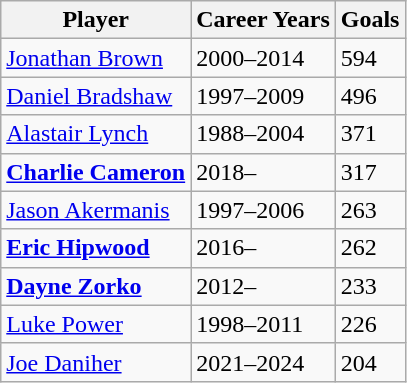<table class="wikitable">
<tr>
<th>Player</th>
<th>Career Years</th>
<th>Goals</th>
</tr>
<tr>
<td><a href='#'>Jonathan Brown</a></td>
<td>2000–2014</td>
<td>594</td>
</tr>
<tr>
<td><a href='#'>Daniel Bradshaw</a></td>
<td>1997–2009</td>
<td>496</td>
</tr>
<tr>
<td><a href='#'>Alastair Lynch</a></td>
<td>1988–2004</td>
<td>371</td>
</tr>
<tr>
<td><strong><a href='#'>Charlie Cameron</a></strong></td>
<td>2018–</td>
<td>317</td>
</tr>
<tr>
<td><a href='#'>Jason Akermanis</a></td>
<td>1997–2006</td>
<td>263</td>
</tr>
<tr>
<td><strong><a href='#'>Eric Hipwood</a></strong></td>
<td>2016–</td>
<td>262</td>
</tr>
<tr>
<td><strong><a href='#'>Dayne Zorko</a></strong></td>
<td>2012–</td>
<td>233</td>
</tr>
<tr>
<td><a href='#'>Luke Power</a></td>
<td>1998–2011</td>
<td>226</td>
</tr>
<tr>
<td><a href='#'>Joe Daniher</a></td>
<td>2021–2024</td>
<td>204</td>
</tr>
</table>
